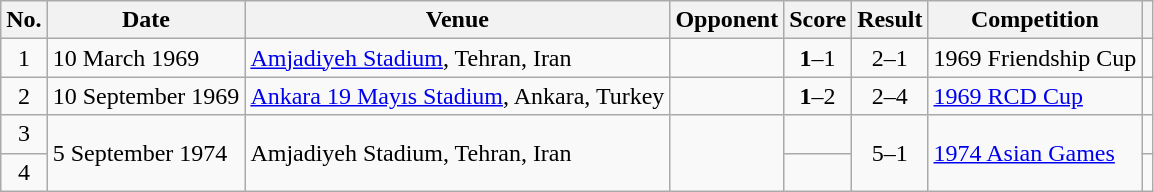<table class="wikitable plainrowheaders sortable">
<tr>
<th scope="col">No.</th>
<th scope="col">Date</th>
<th scope="col">Venue</th>
<th scope="col">Opponent</th>
<th scope="col">Score</th>
<th scope="col">Result</th>
<th scope="col">Competition</th>
<th scope="col" class="unsortable"></th>
</tr>
<tr>
<td align="center">1</td>
<td>10 March 1969</td>
<td><a href='#'>Amjadiyeh Stadium</a>, Tehran, Iran</td>
<td></td>
<td align="center"><strong>1</strong>–1</td>
<td align="center">2–1</td>
<td>1969 Friendship Cup</td>
<td></td>
</tr>
<tr>
<td align="center">2</td>
<td>10 September 1969</td>
<td><a href='#'>Ankara 19 Mayıs Stadium</a>, Ankara, Turkey</td>
<td></td>
<td align="center"><strong>1</strong>–2</td>
<td align="center">2–4</td>
<td><a href='#'>1969 RCD Cup</a></td>
<td></td>
</tr>
<tr>
<td align="center">3</td>
<td rowspan="2">5 September 1974</td>
<td rowspan="2">Amjadiyeh Stadium, Tehran, Iran</td>
<td rowspan="2"></td>
<td align="center"></td>
<td rowspan="2" align="center">5–1</td>
<td rowspan="2"><a href='#'>1974 Asian Games</a></td>
<td></td>
</tr>
<tr>
<td align="center">4</td>
<td align="center"></td>
<td></td>
</tr>
</table>
